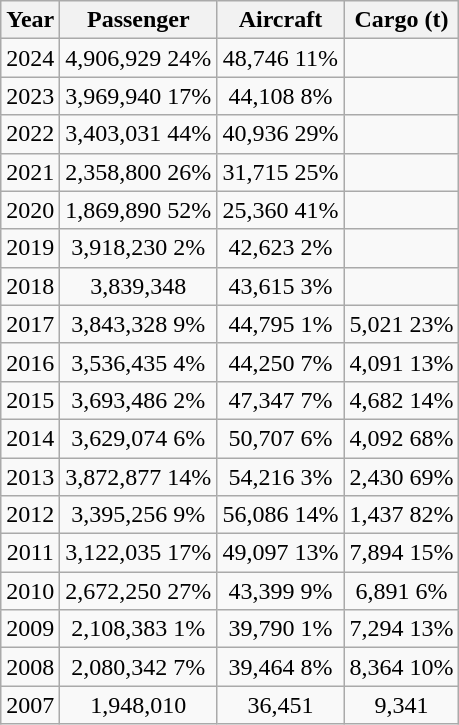<table class="wikitable">
<tr>
<th>Year</th>
<th style="text-align:center;">Passenger</th>
<th>Aircraft</th>
<th>Cargo (t)</th>
</tr>
<tr style="text-align:center;">
<td>2024</td>
<td style="text-align:center;">4,906,929  24%</td>
<td>48,746  11%</td>
<td></td>
</tr>
<tr style="text-align:center;">
<td>2023</td>
<td style="text-align:center;">3,969,940  17%</td>
<td>44,108  8%</td>
<td></td>
</tr>
<tr style="text-align:center;">
<td>2022</td>
<td style="text-align:center;">3,403,031  44%</td>
<td>40,936  29%</td>
<td></td>
</tr>
<tr style="text-align:center;">
<td>2021</td>
<td style="text-align:center;">2,358,800  26%</td>
<td>31,715  25%</td>
<td></td>
</tr>
<tr style="text-align:center;">
<td>2020</td>
<td style="text-align:center;">1,869,890  52%</td>
<td>25,360  41%</td>
<td></td>
</tr>
<tr style="text-align:center;">
<td>2019</td>
<td style="text-align:center;">3,918,230  2%</td>
<td>42,623  2%</td>
<td></td>
</tr>
<tr style="text-align:center;">
<td>2018</td>
<td style="text-align:center;">3,839,348 </td>
<td>43,615  3%</td>
<td></td>
</tr>
<tr style="text-align:center;">
<td>2017</td>
<td style="text-align:center;">3,843,328  9%</td>
<td>44,795  1%</td>
<td>5,021  23%</td>
</tr>
<tr style="text-align:center;">
<td>2016</td>
<td style="text-align:center;">3,536,435  4%</td>
<td>44,250  7%</td>
<td>4,091  13%</td>
</tr>
<tr style="text-align:center;">
<td>2015</td>
<td style="text-align:center;">3,693,486  2%</td>
<td>47,347  7%</td>
<td>4,682  14%</td>
</tr>
<tr style="text-align:center;">
<td>2014</td>
<td style="text-align:center;">3,629,074  6%</td>
<td>50,707  6%</td>
<td>4,092  68%</td>
</tr>
<tr style="text-align:center;">
<td>2013</td>
<td style="text-align:center;">3,872,877  14%</td>
<td>54,216  3%</td>
<td>2,430  69%</td>
</tr>
<tr style="text-align:center;">
<td>2012</td>
<td style="text-align:center;">3,395,256  9%</td>
<td>56,086  14%</td>
<td>1,437  82%</td>
</tr>
<tr style="text-align:center;">
<td>2011</td>
<td style="text-align:center;">3,122,035  17%</td>
<td>49,097  13%</td>
<td>7,894  15%</td>
</tr>
<tr style="text-align:center;">
<td>2010</td>
<td style="text-align:center;">2,672,250  27%</td>
<td>43,399  9%</td>
<td>6,891  6%</td>
</tr>
<tr style="text-align:center;">
<td>2009</td>
<td style="text-align:center;">2,108,383  1%</td>
<td>39,790  1%</td>
<td>7,294  13%</td>
</tr>
<tr style="text-align:center;">
<td>2008</td>
<td style="text-align:center;">2,080,342  7%</td>
<td>39,464  8%</td>
<td>8,364  10%</td>
</tr>
<tr style="text-align:center;">
<td>2007</td>
<td style="text-align:center;">1,948,010</td>
<td>36,451</td>
<td>9,341</td>
</tr>
</table>
